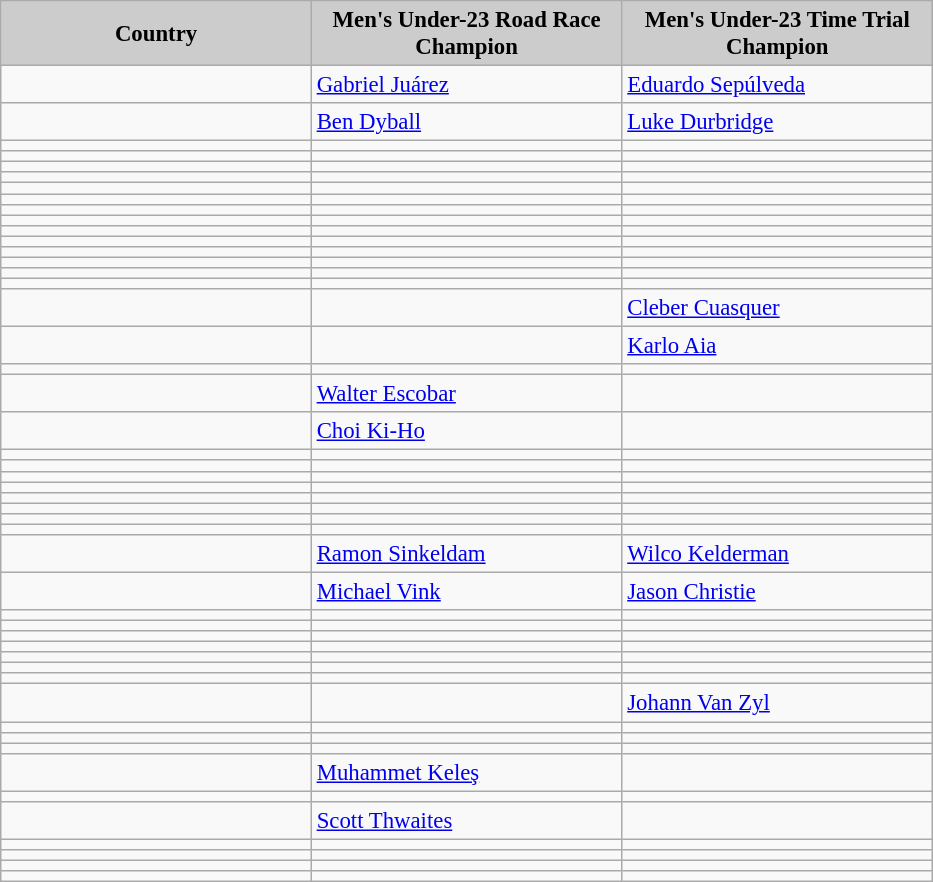<table class="wikitable sortable" bgcolor="#f7f8ff" cellpadding="3" cellspacing="0" border="1" style="font-size: 95%; border: gray solid 1px; border-collapse: collapse;">
<tr bgcolor="#CCCCCC">
<td align="center" width="200"><strong>Country</strong></td>
<td align="center" width="200"><strong>Men's Under-23 Road Race Champion</strong></td>
<td align="center" width="200"><strong>Men's Under-23 Time Trial Champion</strong></td>
</tr>
<tr align="left" valign=top>
<td></td>
<td><a href='#'>Gabriel Juárez</a></td>
<td><a href='#'>Eduardo Sepúlveda</a></td>
</tr>
<tr align="left" valign=top>
<td></td>
<td><a href='#'>Ben Dyball</a></td>
<td><a href='#'>Luke Durbridge</a></td>
</tr>
<tr align="left" valign=top>
<td></td>
<td></td>
<td></td>
</tr>
<tr align="left" valign=top>
<td></td>
<td></td>
<td></td>
</tr>
<tr align="left" valign=top>
<td></td>
<td></td>
<td></td>
</tr>
<tr align="left" valign=top>
<td></td>
<td></td>
<td></td>
</tr>
<tr align="left" valign=top>
<td></td>
<td></td>
<td></td>
</tr>
<tr align="left" valign=top>
<td></td>
<td></td>
<td></td>
</tr>
<tr align="left" valign=top>
<td></td>
<td></td>
<td></td>
</tr>
<tr align="left" valign=top>
<td></td>
<td></td>
<td></td>
</tr>
<tr align="left" valign=top>
<td></td>
<td></td>
<td></td>
</tr>
<tr align="left" valign=top>
<td></td>
<td></td>
<td></td>
</tr>
<tr align="left" valign=top>
<td></td>
<td></td>
<td></td>
</tr>
<tr align="left" valign=top>
<td></td>
<td></td>
<td></td>
</tr>
<tr align="left" valign=top>
<td></td>
<td></td>
<td></td>
</tr>
<tr align="left" valign=top>
<td></td>
<td></td>
<td></td>
</tr>
<tr align="left" valign=top>
<td></td>
<td></td>
<td><a href='#'>Cleber Cuasquer</a></td>
</tr>
<tr align="left" valign=top>
<td></td>
<td></td>
<td><a href='#'>Karlo Aia</a></td>
</tr>
<tr align="left" valign=top>
<td></td>
<td></td>
<td></td>
</tr>
<tr align="left" valign=top>
<td></td>
<td><a href='#'>Walter Escobar</a></td>
<td></td>
</tr>
<tr align="left" valign=top>
<td></td>
<td><a href='#'>Choi Ki-Ho</a></td>
<td></td>
</tr>
<tr align="left" valign=top>
<td></td>
<td></td>
<td></td>
</tr>
<tr align="left" valign=top>
<td></td>
<td></td>
<td></td>
</tr>
<tr align="left" valign=top>
<td></td>
<td></td>
<td></td>
</tr>
<tr align="left" valign=top>
<td></td>
<td></td>
<td></td>
</tr>
<tr align="left" valign=top>
<td></td>
<td></td>
<td></td>
</tr>
<tr align="left" valign=top>
<td></td>
<td></td>
<td></td>
</tr>
<tr align="left" valign=top>
<td></td>
<td></td>
<td></td>
</tr>
<tr align="left" valign=top>
<td></td>
<td></td>
<td></td>
</tr>
<tr align="left" valign=top>
<td></td>
<td><a href='#'>Ramon Sinkeldam</a></td>
<td><a href='#'>Wilco Kelderman</a></td>
</tr>
<tr align="left" valign=top>
<td></td>
<td><a href='#'>Michael Vink</a></td>
<td><a href='#'>Jason Christie</a></td>
</tr>
<tr align="left" valign=top>
<td></td>
<td></td>
<td></td>
</tr>
<tr align="left" valign=top>
<td></td>
<td></td>
<td></td>
</tr>
<tr align="left" valign=top>
<td></td>
<td></td>
<td></td>
</tr>
<tr align="left" valign=top>
<td></td>
<td></td>
<td></td>
</tr>
<tr align="left" valign=top>
<td></td>
<td></td>
<td></td>
</tr>
<tr align="left" valign=top>
<td></td>
<td></td>
<td></td>
</tr>
<tr align="left" valign=top>
<td></td>
<td></td>
<td></td>
</tr>
<tr align="left" valign=top>
<td></td>
<td></td>
<td><a href='#'>Johann Van Zyl</a></td>
</tr>
<tr align="left" valign=top>
<td></td>
<td></td>
<td></td>
</tr>
<tr align="left" valign=top>
<td></td>
<td></td>
<td></td>
</tr>
<tr align="left" valign=top>
<td></td>
<td></td>
<td></td>
</tr>
<tr align="left" valign=top>
<td></td>
<td><a href='#'>Muhammet Keleş</a></td>
<td></td>
</tr>
<tr align="left" valign=top>
<td></td>
<td></td>
<td></td>
</tr>
<tr align="left" valign=top>
<td></td>
<td><a href='#'>Scott Thwaites</a></td>
<td></td>
</tr>
<tr align="left" valign=top>
<td></td>
<td></td>
<td></td>
</tr>
<tr align="left" valign=top>
<td></td>
<td></td>
<td></td>
</tr>
<tr align="left" valign=top>
<td></td>
<td></td>
<td></td>
</tr>
<tr align="left" valign=top>
<td></td>
<td></td>
<td></td>
</tr>
</table>
